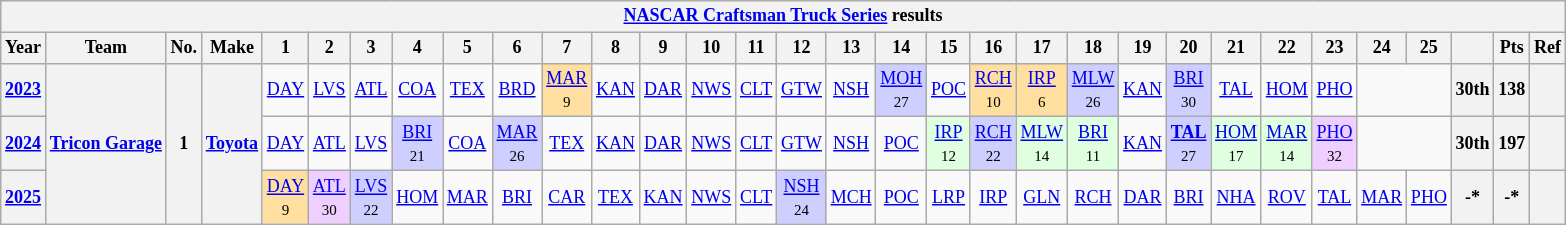<table class="wikitable" style="text-align:center; font-size:75%">
<tr>
<th colspan=32><a href='#'>NASCAR Craftsman Truck Series</a> results</th>
</tr>
<tr>
<th>Year</th>
<th>Team</th>
<th>No.</th>
<th>Make</th>
<th>1</th>
<th>2</th>
<th>3</th>
<th>4</th>
<th>5</th>
<th>6</th>
<th>7</th>
<th>8</th>
<th>9</th>
<th>10</th>
<th>11</th>
<th>12</th>
<th>13</th>
<th>14</th>
<th>15</th>
<th>16</th>
<th>17</th>
<th>18</th>
<th>19</th>
<th>20</th>
<th>21</th>
<th>22</th>
<th>23</th>
<th>24</th>
<th>25</th>
<th></th>
<th>Pts</th>
<th>Ref</th>
</tr>
<tr>
<th><a href='#'>2023</a></th>
<th rowspan=3><a href='#'>Tricon Garage</a></th>
<th rowspan=3>1</th>
<th rowspan=3><a href='#'>Toyota</a></th>
<td><a href='#'>DAY</a></td>
<td><a href='#'>LVS</a></td>
<td><a href='#'>ATL</a></td>
<td><a href='#'>COA</a></td>
<td><a href='#'>TEX</a></td>
<td><a href='#'>BRD</a></td>
<td style="background:#FFDF9F;"><a href='#'>MAR</a><br><small>9</small></td>
<td><a href='#'>KAN</a></td>
<td><a href='#'>DAR</a></td>
<td><a href='#'>NWS</a></td>
<td><a href='#'>CLT</a></td>
<td><a href='#'>GTW</a></td>
<td><a href='#'>NSH</a></td>
<td style="background:#CFCFFF;"><a href='#'>MOH</a><br><small>27</small></td>
<td><a href='#'>POC</a></td>
<td style="background:#FFDF9F;"><a href='#'>RCH</a><br><small>10</small></td>
<td style="background:#FFDF9F;"><a href='#'>IRP</a><br><small>6</small></td>
<td style="background:#CFCFFF;"><a href='#'>MLW</a><br><small>26</small></td>
<td><a href='#'>KAN</a></td>
<td style="background:#CFCFFF;"><a href='#'>BRI</a><br><small>30</small></td>
<td><a href='#'>TAL</a></td>
<td><a href='#'>HOM</a></td>
<td><a href='#'>PHO</a></td>
<td colspan=2></td>
<th>30th</th>
<th>138</th>
<th></th>
</tr>
<tr>
<th><a href='#'>2024</a></th>
<td><a href='#'>DAY</a></td>
<td><a href='#'>ATL</a></td>
<td><a href='#'>LVS</a></td>
<td style="background:#CFCFFF;"><a href='#'>BRI</a><br><small>21</small></td>
<td><a href='#'>COA</a></td>
<td style="background:#CFCFFF;"><a href='#'>MAR</a><br><small>26</small></td>
<td><a href='#'>TEX</a></td>
<td><a href='#'>KAN</a></td>
<td><a href='#'>DAR</a></td>
<td><a href='#'>NWS</a></td>
<td><a href='#'>CLT</a></td>
<td><a href='#'>GTW</a></td>
<td><a href='#'>NSH</a></td>
<td><a href='#'>POC</a></td>
<td style="background:#DFFFDF;"><a href='#'>IRP</a><br><small>12</small></td>
<td style="background:#CFCFFF;"><a href='#'>RCH</a><br><small>22</small></td>
<td style="background:#DFFFDF;"><a href='#'>MLW</a><br><small>14</small></td>
<td style="background:#DFFFDF;"><a href='#'>BRI</a><br><small>11</small></td>
<td><a href='#'>KAN</a></td>
<td style="background:#CFCFFF;"><strong><a href='#'>TAL</a></strong><br><small>27</small></td>
<td style="background:#DFFFDF;"><a href='#'>HOM</a><br><small>17</small></td>
<td style="background:#DFFFDF;"><a href='#'>MAR</a><br><small>14</small></td>
<td style="background:#EFCFFF;"><a href='#'>PHO</a><br><small>32</small></td>
<td colspan=2></td>
<th>30th</th>
<th>197</th>
<th></th>
</tr>
<tr>
<th><a href='#'>2025</a></th>
<td style="background:#FFDF9F;"><a href='#'>DAY</a><br><small>9</small></td>
<td style="background:#EFCFFF;"><a href='#'>ATL</a><br><small>30</small></td>
<td style="background:#CFCFFF;"><a href='#'>LVS</a><br><small>22</small></td>
<td><a href='#'>HOM</a></td>
<td><a href='#'>MAR</a></td>
<td><a href='#'>BRI</a></td>
<td><a href='#'>CAR</a></td>
<td><a href='#'>TEX</a></td>
<td><a href='#'>KAN</a></td>
<td><a href='#'>NWS</a></td>
<td><a href='#'>CLT</a></td>
<td style="background:#CFCFFF;"><a href='#'>NSH</a><br><small>24</small></td>
<td><a href='#'>MCH</a></td>
<td><a href='#'>POC</a></td>
<td><a href='#'>LRP</a></td>
<td><a href='#'>IRP</a></td>
<td><a href='#'>GLN</a></td>
<td><a href='#'>RCH</a></td>
<td><a href='#'>DAR</a></td>
<td><a href='#'>BRI</a></td>
<td><a href='#'>NHA</a></td>
<td><a href='#'>ROV</a></td>
<td><a href='#'>TAL</a></td>
<td><a href='#'>MAR</a></td>
<td><a href='#'>PHO</a></td>
<th>-*</th>
<th>-*</th>
<th></th>
</tr>
</table>
